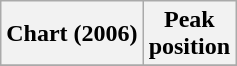<table class="wikitable sortable plainrowheaders" style="text-align:center">
<tr>
<th scope="col">Chart (2006)</th>
<th scope="col">Peak<br>position</th>
</tr>
<tr>
</tr>
</table>
